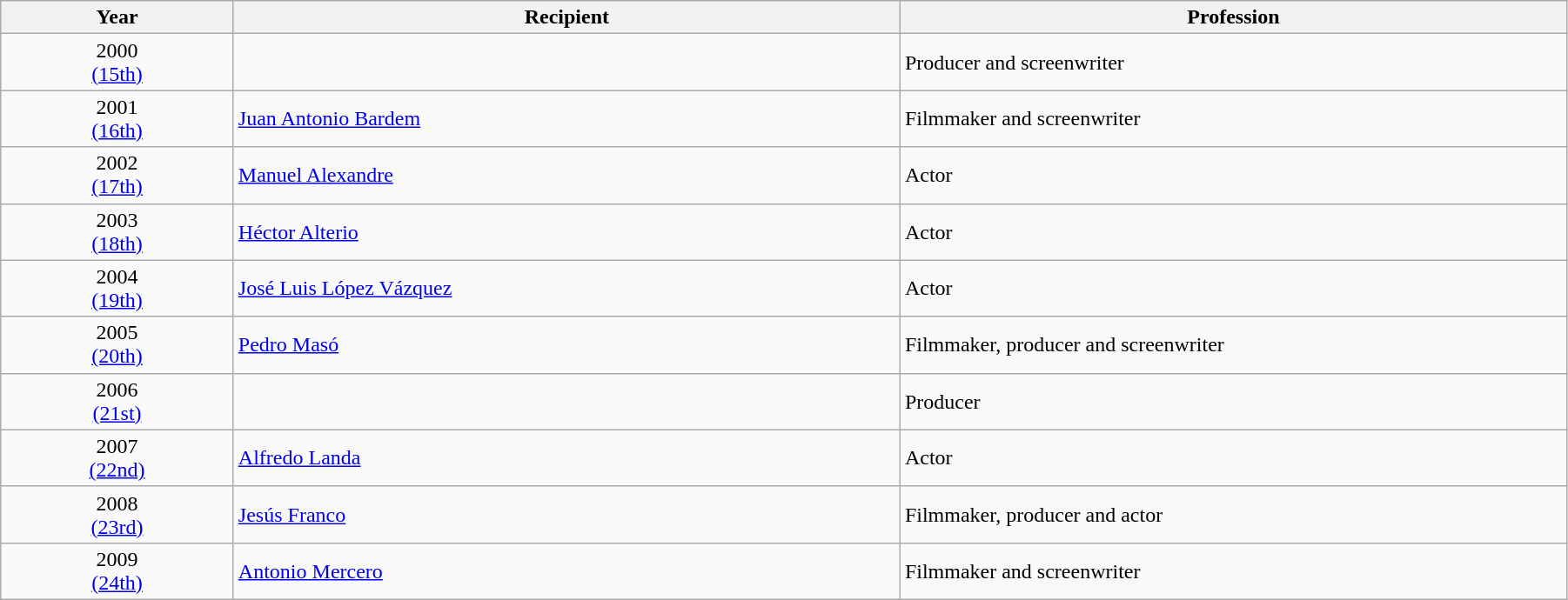<table class="wikitable" width="95%" cellpadding="5">
<tr>
<th width="100"><strong>Year</strong></th>
<th width="300"><strong>Recipient</strong></th>
<th width="300"><strong>Profession</strong></th>
</tr>
<tr>
<td style="text-align:center;">2000<br><a href='#'>(15th)</a></td>
<td></td>
<td>Producer and screenwriter</td>
</tr>
<tr>
<td style="text-align:center;">2001<br><a href='#'>(16th)</a></td>
<td><a href='#'>Juan Antonio Bardem</a></td>
<td>Filmmaker and screenwriter</td>
</tr>
<tr>
<td style="text-align:center;">2002<br><a href='#'>(17th)</a></td>
<td><a href='#'>Manuel Alexandre</a></td>
<td>Actor</td>
</tr>
<tr>
<td style="text-align:center;">2003<br><a href='#'>(18th)</a></td>
<td><a href='#'>Héctor Alterio</a></td>
<td>Actor</td>
</tr>
<tr>
<td style="text-align:center;">2004<br><a href='#'>(19th)</a></td>
<td><a href='#'>José Luis López Vázquez</a></td>
<td>Actor</td>
</tr>
<tr>
<td style="text-align:center;">2005<br><a href='#'>(20th)</a></td>
<td><a href='#'>Pedro Masó</a></td>
<td>Filmmaker, producer and screenwriter</td>
</tr>
<tr>
<td style="text-align:center;">2006<br><a href='#'>(21st)</a></td>
<td></td>
<td>Producer</td>
</tr>
<tr>
<td style="text-align:center;">2007<br><a href='#'>(22nd)</a></td>
<td><a href='#'>Alfredo Landa</a></td>
<td>Actor</td>
</tr>
<tr>
<td style="text-align:center;">2008<br><a href='#'>(23rd)</a></td>
<td><a href='#'>Jesús Franco</a></td>
<td>Filmmaker, producer and actor</td>
</tr>
<tr>
<td style="text-align:center;">2009<br><a href='#'>(24th)</a></td>
<td><a href='#'>Antonio Mercero</a></td>
<td>Filmmaker and screenwriter</td>
</tr>
</table>
